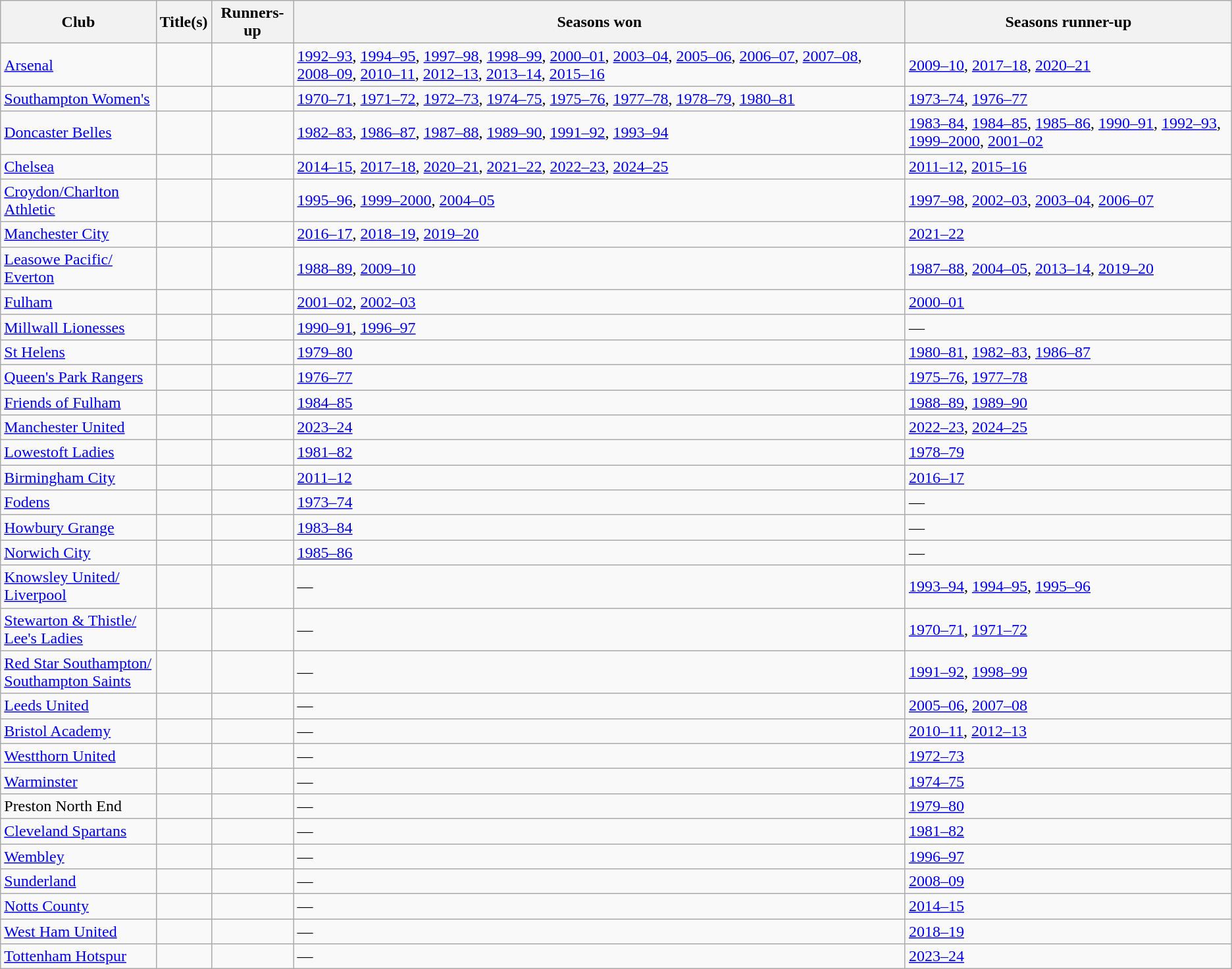<table class="wikitable sortable plainrowheaders">
<tr>
<th scope="col">Club</th>
<th scope="col">Title(s)</th>
<th scope="col">Runners-up</th>
<th scope="col">Seasons won</th>
<th scope="col">Seasons runner-up</th>
</tr>
<tr>
<td><a href='#'>Arsenal</a></td>
<td></td>
<td></td>
<td><a href='#'>1992–93</a>, <a href='#'>1994–95</a>, <a href='#'>1997–98</a>, <a href='#'>1998–99</a>, <a href='#'>2000–01</a>, <a href='#'>2003–04</a>, <a href='#'>2005–06</a>, <a href='#'>2006–07</a>, <a href='#'>2007–08</a>, <a href='#'>2008–09</a>, <a href='#'>2010–11</a>, <a href='#'>2012–13</a>, <a href='#'>2013–14</a>, <a href='#'>2015–16</a></td>
<td><a href='#'>2009–10</a>, <a href='#'>2017–18</a>, <a href='#'>2020–21</a></td>
</tr>
<tr>
<td><a href='#'>Southampton Women's</a></td>
<td></td>
<td></td>
<td><a href='#'>1970–71</a>, <a href='#'>1971–72</a>, <a href='#'>1972–73</a>, <a href='#'>1974–75</a>, <a href='#'>1975–76</a>, <a href='#'>1977–78</a>, <a href='#'>1978–79</a>, <a href='#'>1980–81</a></td>
<td><a href='#'>1973–74</a>, <a href='#'>1976–77</a></td>
</tr>
<tr>
<td><a href='#'>Doncaster Belles</a></td>
<td></td>
<td></td>
<td><a href='#'>1982–83</a>, <a href='#'>1986–87</a>, <a href='#'>1987–88</a>, <a href='#'>1989–90</a>, <a href='#'>1991–92</a>, <a href='#'>1993–94</a></td>
<td><a href='#'>1983–84</a>, <a href='#'>1984–85</a>, <a href='#'>1985–86</a>, <a href='#'>1990–91</a>, <a href='#'>1992–93</a>, <a href='#'>1999–2000</a>, <a href='#'>2001–02</a></td>
</tr>
<tr>
<td><a href='#'>Chelsea</a></td>
<td></td>
<td></td>
<td><a href='#'>2014–15</a>, <a href='#'>2017–18</a>, <a href='#'>2020–21</a>, <a href='#'>2021–22</a>, <a href='#'>2022–23</a>, <a href='#'>2024–25</a></td>
<td><a href='#'>2011–12</a>, <a href='#'>2015–16</a></td>
</tr>
<tr>
<td><a href='#'>Croydon/<wbr>Charlton Athletic</a></td>
<td></td>
<td></td>
<td><a href='#'>1995–96</a>, <a href='#'>1999–2000</a>, <a href='#'>2004–05</a></td>
<td><a href='#'>1997–98</a>, <a href='#'>2002–03</a>, <a href='#'>2003–04</a>, <a href='#'>2006–07</a></td>
</tr>
<tr>
<td><a href='#'>Manchester City</a></td>
<td></td>
<td></td>
<td><a href='#'>2016–17</a>, <a href='#'>2018–19</a>, <a href='#'>2019–20</a></td>
<td><a href='#'>2021–22</a></td>
</tr>
<tr>
<td><a href='#'>Leasowe Pacific/<wbr>Everton</a></td>
<td></td>
<td></td>
<td><a href='#'>1988–89</a>, <a href='#'>2009–10</a></td>
<td><a href='#'>1987–88</a>, <a href='#'>2004–05</a>, <a href='#'>2013–14</a>, <a href='#'>2019–20</a></td>
</tr>
<tr>
<td><a href='#'>Fulham</a></td>
<td></td>
<td></td>
<td><a href='#'>2001–02</a>, <a href='#'>2002–03</a></td>
<td><a href='#'>2000–01</a></td>
</tr>
<tr>
<td><a href='#'>Millwall Lionesses</a></td>
<td></td>
<td></td>
<td><a href='#'>1990–91</a>, <a href='#'>1996–97</a></td>
<td>—</td>
</tr>
<tr>
<td><a href='#'>St Helens</a></td>
<td></td>
<td></td>
<td><a href='#'>1979–80</a></td>
<td><a href='#'>1980–81</a>, <a href='#'>1982–83</a>, <a href='#'>1986–87</a></td>
</tr>
<tr>
<td><a href='#'>Queen's Park Rangers</a></td>
<td></td>
<td></td>
<td><a href='#'>1976–77</a></td>
<td><a href='#'>1975–76</a>, <a href='#'>1977–78</a></td>
</tr>
<tr>
<td><a href='#'>Friends of Fulham</a></td>
<td></td>
<td></td>
<td><a href='#'>1984–85</a></td>
<td><a href='#'>1988–89</a>, <a href='#'>1989–90</a></td>
</tr>
<tr>
<td><a href='#'>Manchester United</a></td>
<td></td>
<td></td>
<td><a href='#'>2023–24</a></td>
<td><a href='#'>2022–23</a>, <a href='#'>2024–25</a></td>
</tr>
<tr>
<td><a href='#'>Lowestoft Ladies</a></td>
<td></td>
<td></td>
<td><a href='#'>1981–82</a></td>
<td><a href='#'>1978–79</a></td>
</tr>
<tr>
<td><a href='#'>Birmingham City</a></td>
<td></td>
<td></td>
<td><a href='#'>2011–12</a></td>
<td><a href='#'>2016–17</a></td>
</tr>
<tr>
<td><a href='#'>Fodens</a></td>
<td></td>
<td></td>
<td><a href='#'>1973–74</a></td>
<td>—</td>
</tr>
<tr>
<td><a href='#'>Howbury Grange</a></td>
<td></td>
<td></td>
<td><a href='#'>1983–84</a></td>
<td>—</td>
</tr>
<tr>
<td><a href='#'>Norwich City</a></td>
<td></td>
<td></td>
<td><a href='#'>1985–86</a></td>
<td>—</td>
</tr>
<tr>
<td><a href='#'>Knowsley United/<wbr>Liverpool</a></td>
<td></td>
<td></td>
<td>—</td>
<td><a href='#'>1993–94</a>, <a href='#'>1994–95</a>, <a href='#'>1995–96</a></td>
</tr>
<tr>
<td><a href='#'>Stewarton & Thistle/<br>Lee's Ladies</a> </td>
<td></td>
<td></td>
<td>—</td>
<td><a href='#'>1970–71</a>, <a href='#'>1971–72</a></td>
</tr>
<tr>
<td><a href='#'>Red Star Southampton/<br>Southampton Saints</a></td>
<td></td>
<td></td>
<td>—</td>
<td><a href='#'>1991–92</a>, <a href='#'>1998–99</a></td>
</tr>
<tr>
<td><a href='#'>Leeds United</a></td>
<td></td>
<td></td>
<td>—</td>
<td><a href='#'>2005–06</a>, <a href='#'>2007–08</a></td>
</tr>
<tr>
<td><a href='#'>Bristol Academy</a></td>
<td></td>
<td></td>
<td>—</td>
<td><a href='#'>2010–11</a>, <a href='#'>2012–13</a></td>
</tr>
<tr>
<td><a href='#'>Westthorn United</a> </td>
<td></td>
<td></td>
<td>—</td>
<td><a href='#'>1972–73</a></td>
</tr>
<tr>
<td><a href='#'>Warminster</a></td>
<td></td>
<td></td>
<td>—</td>
<td><a href='#'>1974–75</a></td>
</tr>
<tr>
<td>Preston North End</td>
<td></td>
<td></td>
<td>—</td>
<td><a href='#'>1979–80</a></td>
</tr>
<tr>
<td><a href='#'>Cleveland Spartans</a></td>
<td></td>
<td></td>
<td>—</td>
<td><a href='#'>1981–82</a></td>
</tr>
<tr>
<td><a href='#'>Wembley</a></td>
<td></td>
<td></td>
<td>—</td>
<td><a href='#'>1996–97</a></td>
</tr>
<tr>
<td><a href='#'>Sunderland</a></td>
<td></td>
<td></td>
<td>—</td>
<td><a href='#'>2008–09</a></td>
</tr>
<tr>
<td><a href='#'>Notts County</a></td>
<td></td>
<td></td>
<td>—</td>
<td><a href='#'>2014–15</a></td>
</tr>
<tr>
<td><a href='#'>West Ham United</a></td>
<td></td>
<td></td>
<td>—</td>
<td><a href='#'>2018–19</a></td>
</tr>
<tr>
<td><a href='#'>Tottenham Hotspur</a></td>
<td></td>
<td></td>
<td>—</td>
<td><a href='#'>2023–24</a></td>
</tr>
</table>
